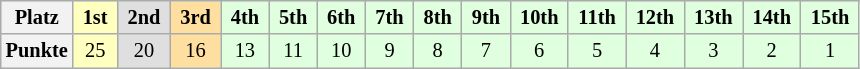<table class="wikitable" style="font-size:85%; text-align:center; background:#DFFFDF">
<tr>
<th>Platz</th>
<td style="background:#FFFFBF"> <strong>1st</strong> </td>
<td style="background:#DFDFDF"> <strong>2nd</strong> </td>
<td style="background:#FFDF9F"> <strong>3rd</strong> </td>
<td> <strong>4th</strong> </td>
<td> <strong>5th</strong> </td>
<td> <strong>6th</strong> </td>
<td> <strong>7th</strong> </td>
<td> <strong>8th</strong> </td>
<td> <strong>9th</strong> </td>
<td> <strong>10th</strong> </td>
<td> <strong>11th</strong> </td>
<td> <strong>12th</strong> </td>
<td> <strong>13th</strong> </td>
<td> <strong>14th</strong> </td>
<td> <strong>15th</strong> </td>
</tr>
<tr>
<th>Punkte</th>
<td style="background:#FFFFBF">25</td>
<td style="background:#DFDFDF">20</td>
<td style="background:#FFDF9F">16</td>
<td>13</td>
<td>11</td>
<td>10</td>
<td>9</td>
<td>8</td>
<td>7</td>
<td>6</td>
<td>5</td>
<td>4</td>
<td>3</td>
<td>2</td>
<td>1</td>
</tr>
</table>
